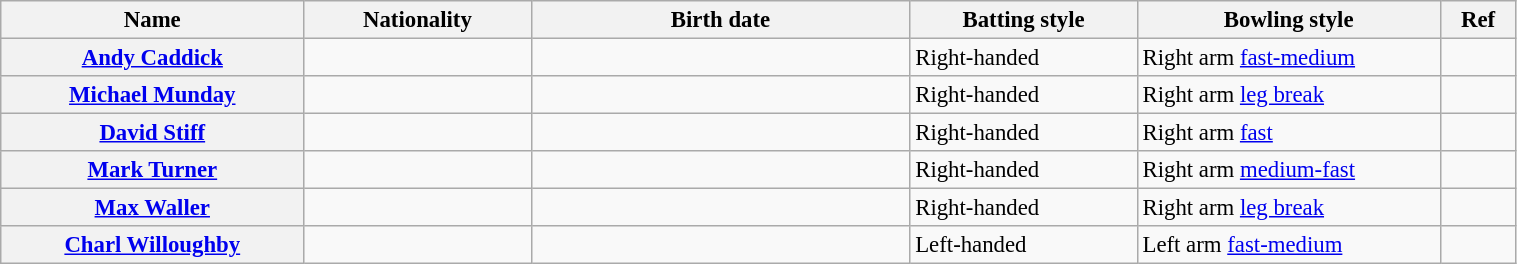<table class="wikitable plainrowheaders" style="font-size:95%; width:80%;">
<tr>
<th scope="col" width="20%">Name</th>
<th scope="col" width="15%">Nationality</th>
<th scope="col" width="25%">Birth date</th>
<th scope="col" width="15%">Batting style</th>
<th scope="col" width="20%">Bowling style</th>
<th scope="col" width="5%">Ref</th>
</tr>
<tr>
<th scope="row"><a href='#'>Andy Caddick</a></th>
<td></td>
<td></td>
<td>Right-handed</td>
<td>Right arm <a href='#'>fast-medium</a></td>
<td></td>
</tr>
<tr>
<th scope="row"><a href='#'>Michael Munday</a></th>
<td></td>
<td></td>
<td>Right-handed</td>
<td>Right arm <a href='#'>leg break</a></td>
<td></td>
</tr>
<tr>
<th scope="row"><a href='#'>David Stiff</a></th>
<td></td>
<td></td>
<td>Right-handed</td>
<td>Right arm <a href='#'>fast</a></td>
<td></td>
</tr>
<tr>
<th scope="row"><a href='#'>Mark Turner</a></th>
<td></td>
<td></td>
<td>Right-handed</td>
<td>Right arm <a href='#'>medium-fast</a></td>
<td></td>
</tr>
<tr>
<th scope="row"><a href='#'>Max Waller</a></th>
<td></td>
<td></td>
<td>Right-handed</td>
<td>Right arm <a href='#'>leg break</a></td>
<td></td>
</tr>
<tr>
<th scope="row"><a href='#'>Charl Willoughby</a></th>
<td></td>
<td></td>
<td>Left-handed</td>
<td>Left arm <a href='#'>fast-medium</a></td>
<td></td>
</tr>
</table>
